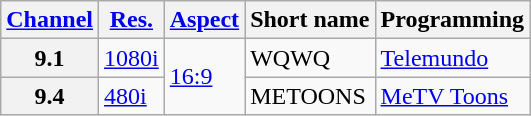<table class="wikitable">
<tr>
<th scope = "col"><a href='#'>Channel</a></th>
<th scope = "col"><a href='#'>Res.</a></th>
<th scope = "col"><a href='#'>Aspect</a></th>
<th scope = "col">Short name</th>
<th scope = "col">Programming</th>
</tr>
<tr>
<th scope = "row">9.1</th>
<td><a href='#'>1080i</a></td>
<td rowspan=2><a href='#'>16:9</a></td>
<td>WQWQ</td>
<td><a href='#'>Telemundo</a></td>
</tr>
<tr>
<th scope = "row">9.4</th>
<td><a href='#'>480i</a></td>
<td>METOONS</td>
<td><a href='#'>MeTV Toons</a></td>
</tr>
</table>
